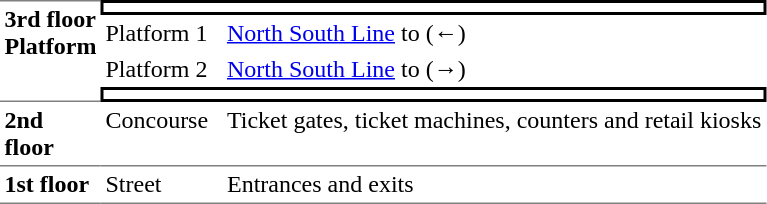<table table border=0 cellspacing=0 cellpadding=3>
<tr>
<td style="border-top:solid 1px gray; border-bottom:solid 1px gray;" width=50 rowspan=4 valign=top><strong>3rd floor</strong><br><strong>Platform</strong></td>
<td style="border:solid 2px black;" colspan=2 align=center></td>
</tr>
<tr>
<td valign=top>Platform 1</td>
<td valign=top> <a href='#'>North South Line</a> to  (←)</td>
</tr>
<tr>
<td valign=top>Platform 2</td>
<td valign=top> <a href='#'>North South Line</a> to  (→)</td>
</tr>
<tr>
<td style="border:solid 2px black;" colspan=2 align=center></td>
</tr>
<tr>
<td style="border-bottom:solid 1px gray;" valign=top><strong>2nd floor</strong></td>
<td style="border-bottom:solid 1px gray;" width=75 valign=top>Concourse</td>
<td style="border-bottom:solid 1px gray;" valign=top>Ticket gates, ticket machines, counters and retail kiosks</td>
</tr>
<tr>
<td style="border-bottom:solid 1px gray;" valign=top><strong>1st floor</strong></td>
<td style="border-bottom:solid 1px gray;" valign=top>Street</td>
<td style="border-bottom:solid 1px gray;" valign=top>Entrances and exits</td>
</tr>
</table>
